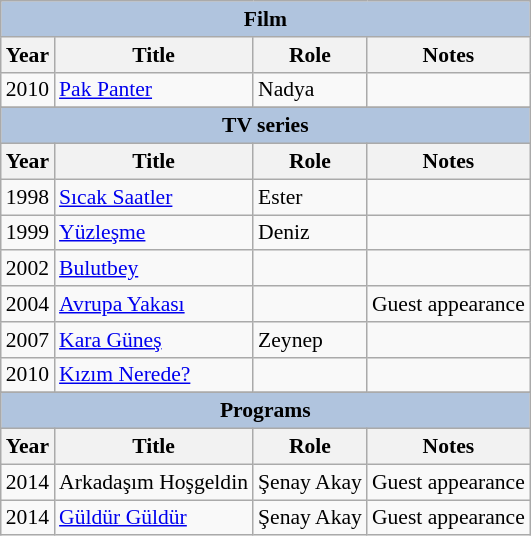<table class="wikitable" style="font-size: 90%;">
<tr>
<th colspan="4" style="background: LightSteelBlue;">Film</th>
</tr>
<tr>
<th>Year</th>
<th>Title</th>
<th>Role</th>
<th>Notes</th>
</tr>
<tr>
<td>2010</td>
<td><a href='#'>Pak Panter</a></td>
<td>Nadya</td>
<td></td>
</tr>
<tr>
</tr>
<tr>
<th colspan="4" style="background: LightSteelBlue;">TV series</th>
</tr>
<tr>
<th>Year</th>
<th>Title</th>
<th>Role</th>
<th>Notes</th>
</tr>
<tr>
<td>1998</td>
<td><a href='#'>Sıcak Saatler</a></td>
<td>Ester</td>
<td></td>
</tr>
<tr>
<td>1999</td>
<td><a href='#'>Yüzleşme</a></td>
<td>Deniz</td>
<td></td>
</tr>
<tr>
<td>2002</td>
<td><a href='#'>Bulutbey</a></td>
<td></td>
<td></td>
</tr>
<tr>
<td>2004</td>
<td><a href='#'>Avrupa Yakası</a></td>
<td></td>
<td>Guest appearance</td>
</tr>
<tr>
<td>2007</td>
<td><a href='#'>Kara Güneş</a></td>
<td>Zeynep</td>
<td></td>
</tr>
<tr>
<td>2010</td>
<td><a href='#'>Kızım Nerede?</a></td>
<td></td>
<td></td>
</tr>
<tr>
</tr>
<tr>
<th colspan="4" style="background: LightSteelBlue;">Programs</th>
</tr>
<tr>
<th>Year</th>
<th>Title</th>
<th>Role</th>
<th>Notes</th>
</tr>
<tr>
<td>2014</td>
<td>Arkadaşım Hoşgeldin</td>
<td>Şenay Akay</td>
<td>Guest appearance</td>
</tr>
<tr>
<td>2014</td>
<td><a href='#'>Güldür Güldür</a></td>
<td>Şenay Akay</td>
<td>Guest appearance</td>
</tr>
</table>
